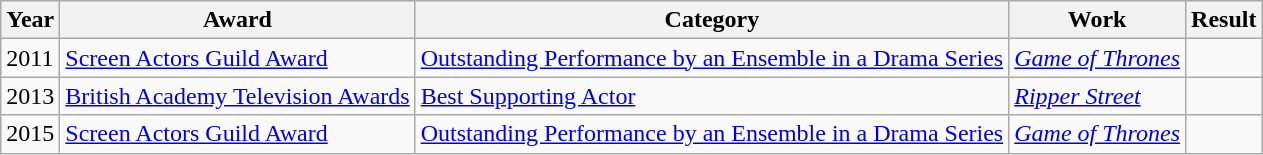<table class="wikitable sortable">
<tr>
<th>Year</th>
<th>Award</th>
<th>Category</th>
<th>Work</th>
<th>Result</th>
</tr>
<tr>
<td>2011</td>
<td><a href='#'>Screen Actors Guild Award</a></td>
<td><a href='#'>Outstanding Performance by an Ensemble in a Drama Series</a></td>
<td><em><a href='#'>Game of Thrones</a></em></td>
<td></td>
</tr>
<tr>
<td>2013</td>
<td><a href='#'>British Academy Television Awards</a></td>
<td><a href='#'>Best Supporting Actor</a></td>
<td><em><a href='#'>Ripper Street</a></em></td>
<td></td>
</tr>
<tr>
<td>2015</td>
<td><a href='#'>Screen Actors Guild Award</a></td>
<td><a href='#'>Outstanding Performance by an Ensemble in a Drama Series</a></td>
<td><em><a href='#'>Game of Thrones</a></em></td>
<td></td>
</tr>
</table>
